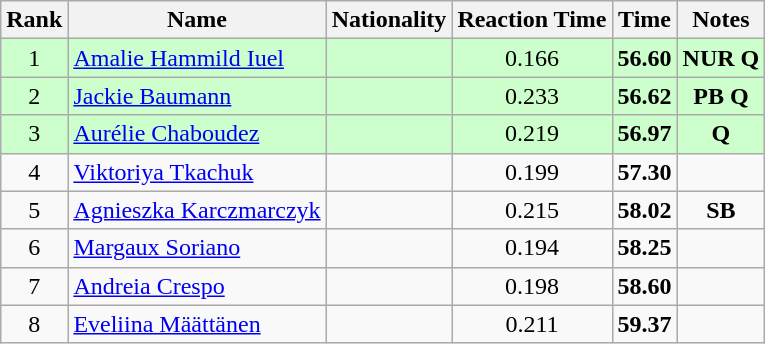<table class="wikitable sortable" style="text-align:center">
<tr>
<th>Rank</th>
<th>Name</th>
<th>Nationality</th>
<th>Reaction Time</th>
<th>Time</th>
<th>Notes</th>
</tr>
<tr bgcolor=ccffcc>
<td>1</td>
<td align=left><a href='#'>Amalie Hammild Iuel</a></td>
<td align=left></td>
<td>0.166</td>
<td><strong>56.60</strong></td>
<td><strong>NUR Q</strong></td>
</tr>
<tr bgcolor=ccffcc>
<td>2</td>
<td align=left><a href='#'>Jackie Baumann</a></td>
<td align=left></td>
<td>0.233</td>
<td><strong>56.62</strong></td>
<td><strong>PB Q</strong></td>
</tr>
<tr bgcolor=ccffcc>
<td>3</td>
<td align=left><a href='#'>Aurélie Chaboudez</a></td>
<td align=left></td>
<td>0.219</td>
<td><strong>56.97</strong></td>
<td><strong>Q</strong></td>
</tr>
<tr>
<td>4</td>
<td align=left><a href='#'>Viktoriya Tkachuk</a></td>
<td align=left></td>
<td>0.199</td>
<td><strong>57.30</strong></td>
<td></td>
</tr>
<tr>
<td>5</td>
<td align=left><a href='#'>Agnieszka Karczmarczyk</a></td>
<td align=left></td>
<td>0.215</td>
<td><strong>58.02</strong></td>
<td><strong>SB</strong></td>
</tr>
<tr>
<td>6</td>
<td align=left><a href='#'>Margaux Soriano</a></td>
<td align=left></td>
<td>0.194</td>
<td><strong>58.25</strong></td>
<td></td>
</tr>
<tr>
<td>7</td>
<td align=left><a href='#'>Andreia Crespo</a></td>
<td align=left></td>
<td>0.198</td>
<td><strong>58.60</strong></td>
<td></td>
</tr>
<tr>
<td>8</td>
<td align=left><a href='#'>Eveliina Määttänen</a></td>
<td align=left></td>
<td>0.211</td>
<td><strong>59.37</strong></td>
<td></td>
</tr>
</table>
